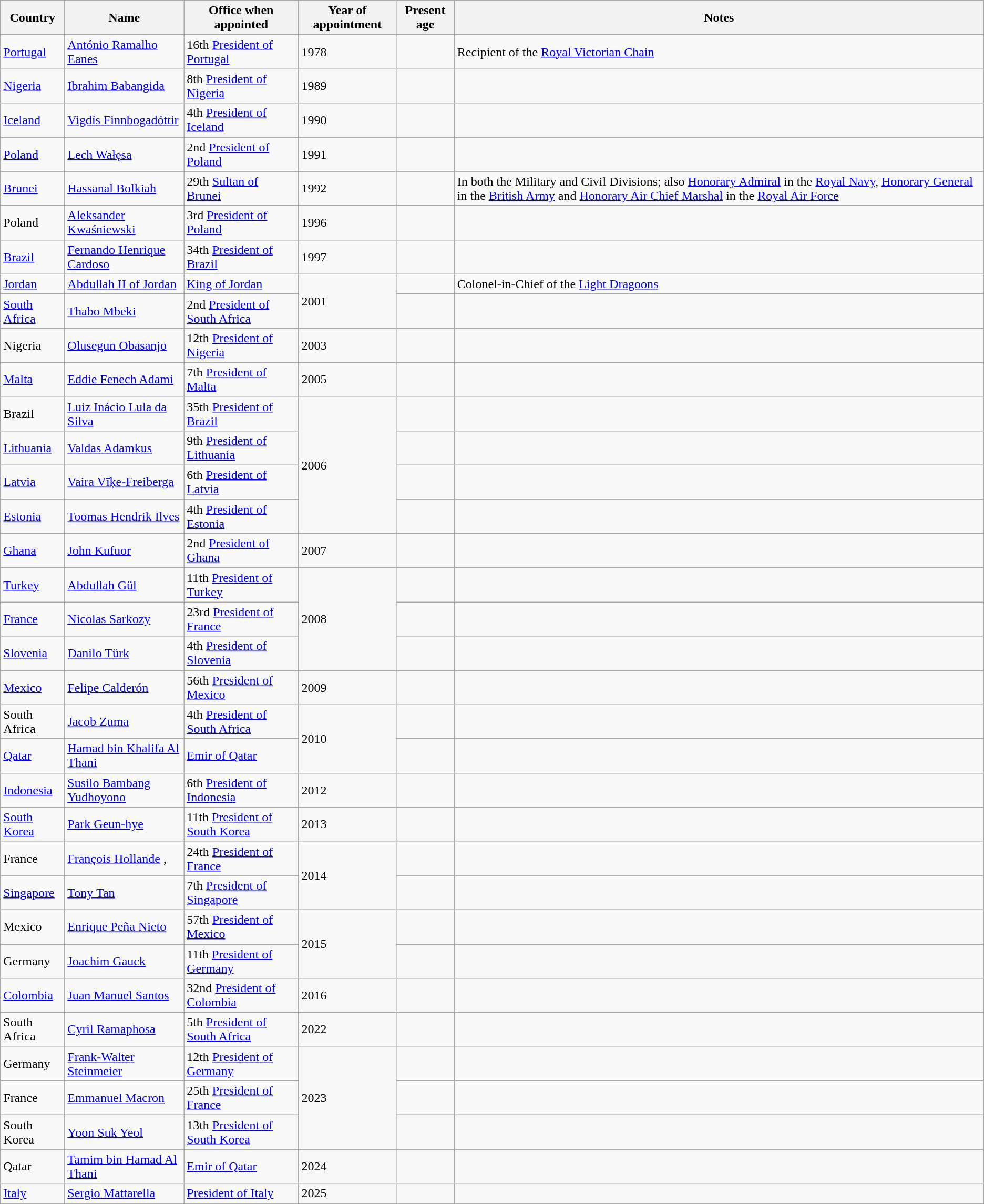<table class="wikitable">
<tr>
<th>Country</th>
<th>Name</th>
<th>Office when appointed</th>
<th>Year of appointment</th>
<th><strong>Present age</strong></th>
<th>Notes</th>
</tr>
<tr>
<td><a href='#'>Portugal</a></td>
<td><a href='#'>António Ramalho Eanes</a> </td>
<td>16th <a href='#'>President of Portugal</a></td>
<td>1978</td>
<td></td>
<td>Recipient of the <a href='#'>Royal Victorian Chain</a></td>
</tr>
<tr>
<td><a href='#'>Nigeria</a></td>
<td><a href='#'>Ibrahim Babangida</a> </td>
<td>8th <a href='#'>President of Nigeria</a></td>
<td>1989</td>
<td></td>
<td></td>
</tr>
<tr>
<td><a href='#'>Iceland</a></td>
<td><a href='#'>Vigdís Finnbogadóttir</a> </td>
<td>4th <a href='#'>President of Iceland</a></td>
<td>1990</td>
<td></td>
<td></td>
</tr>
<tr>
<td><a href='#'>Poland</a></td>
<td><a href='#'>Lech Wałęsa</a> </td>
<td>2nd <a href='#'>President of Poland</a></td>
<td>1991</td>
<td></td>
<td></td>
</tr>
<tr>
<td><a href='#'>Brunei</a></td>
<td><a href='#'>Hassanal Bolkiah</a> </td>
<td>29th <a href='#'>Sultan of Brunei</a></td>
<td>1992</td>
<td></td>
<td>In both the Military and Civil Divisions; also <a href='#'>Honorary Admiral</a> in the <a href='#'>Royal Navy</a>, <a href='#'>Honorary General</a> in the <a href='#'>British Army</a> and <a href='#'>Honorary Air Chief Marshal</a> in the <a href='#'>Royal Air Force</a></td>
</tr>
<tr>
<td>Poland</td>
<td><a href='#'>Aleksander Kwaśniewski</a> </td>
<td>3rd <a href='#'>President of Poland</a></td>
<td>1996</td>
<td></td>
<td></td>
</tr>
<tr>
<td><a href='#'>Brazil</a></td>
<td><a href='#'>Fernando Henrique Cardoso</a> </td>
<td>34th <a href='#'>President of Brazil</a></td>
<td>1997</td>
<td></td>
<td></td>
</tr>
<tr>
<td><a href='#'>Jordan</a></td>
<td><a href='#'>Abdullah II of Jordan</a> </td>
<td><a href='#'>King of Jordan</a></td>
<td rowspan="2">2001</td>
<td></td>
<td>Colonel-in-Chief of the <a href='#'>Light Dragoons</a></td>
</tr>
<tr>
<td><a href='#'>South Africa</a></td>
<td><a href='#'>Thabo Mbeki</a> </td>
<td>2nd <a href='#'>President of South Africa</a></td>
<td></td>
<td></td>
</tr>
<tr>
<td>Nigeria</td>
<td><a href='#'>Olusegun Obasanjo</a> </td>
<td>12th <a href='#'>President of Nigeria</a></td>
<td>2003</td>
<td></td>
<td></td>
</tr>
<tr>
<td><a href='#'>Malta</a></td>
<td><a href='#'>Eddie Fenech Adami</a> </td>
<td>7th <a href='#'>President of Malta</a></td>
<td>2005</td>
<td></td>
<td></td>
</tr>
<tr>
<td>Brazil</td>
<td><a href='#'>Luiz Inácio Lula da Silva</a> </td>
<td>35th <a href='#'>President of Brazil</a></td>
<td rowspan="4">2006</td>
<td></td>
<td></td>
</tr>
<tr>
<td><a href='#'>Lithuania</a></td>
<td><a href='#'>Valdas Adamkus</a> </td>
<td>9th <a href='#'>President of Lithuania</a></td>
<td></td>
<td></td>
</tr>
<tr>
<td><a href='#'>Latvia</a></td>
<td><a href='#'>Vaira Vīķe-Freiberga</a> </td>
<td>6th <a href='#'>President of Latvia</a></td>
<td></td>
<td></td>
</tr>
<tr>
<td><a href='#'>Estonia</a></td>
<td><a href='#'>Toomas Hendrik Ilves</a> </td>
<td>4th <a href='#'>President of Estonia</a></td>
<td></td>
<td></td>
</tr>
<tr>
<td><a href='#'>Ghana</a></td>
<td><a href='#'>John Kufuor</a> </td>
<td>2nd <a href='#'>President of Ghana</a></td>
<td>2007</td>
<td></td>
<td></td>
</tr>
<tr>
<td><a href='#'>Turkey</a></td>
<td><a href='#'>Abdullah Gül</a> </td>
<td>11th <a href='#'>President of Turkey</a></td>
<td rowspan="3">2008</td>
<td></td>
<td></td>
</tr>
<tr>
<td><a href='#'>France</a></td>
<td><a href='#'>Nicolas Sarkozy</a> </td>
<td>23rd <a href='#'>President of France</a></td>
<td></td>
<td></td>
</tr>
<tr>
<td><a href='#'>Slovenia</a></td>
<td><a href='#'>Danilo Türk</a> </td>
<td>4th <a href='#'>President of Slovenia</a></td>
<td></td>
<td></td>
</tr>
<tr>
<td><a href='#'>Mexico</a></td>
<td><a href='#'>Felipe Calderón</a> </td>
<td>56th <a href='#'>President of Mexico</a></td>
<td>2009</td>
<td></td>
<td></td>
</tr>
<tr>
<td>South Africa</td>
<td><a href='#'>Jacob Zuma</a> </td>
<td>4th <a href='#'>President of South Africa</a></td>
<td rowspan="2">2010</td>
<td></td>
<td></td>
</tr>
<tr>
<td><a href='#'>Qatar</a></td>
<td><a href='#'>Hamad bin Khalifa Al Thani</a> </td>
<td><a href='#'>Emir of Qatar</a></td>
<td></td>
<td></td>
</tr>
<tr>
<td><a href='#'>Indonesia</a></td>
<td><a href='#'>Susilo Bambang Yudhoyono</a> </td>
<td>6th <a href='#'>President of Indonesia</a></td>
<td>2012</td>
<td></td>
<td></td>
</tr>
<tr>
<td><a href='#'>South Korea</a></td>
<td><a href='#'>Park Geun-hye</a> </td>
<td>11th <a href='#'>President of South Korea</a></td>
<td>2013</td>
<td></td>
<td></td>
</tr>
<tr>
<td>France</td>
<td><a href='#'>François Hollande</a> , </td>
<td>24th <a href='#'>President of France</a></td>
<td rowspan="2">2014</td>
<td></td>
<td></td>
</tr>
<tr>
<td><a href='#'>Singapore</a></td>
<td><a href='#'>Tony Tan</a> </td>
<td>7th <a href='#'>President of Singapore</a></td>
<td></td>
<td></td>
</tr>
<tr>
<td>Mexico</td>
<td><a href='#'>Enrique Peña Nieto</a> </td>
<td>57th <a href='#'>President of Mexico</a></td>
<td rowspan="2">2015</td>
<td></td>
<td></td>
</tr>
<tr>
<td>Germany</td>
<td><a href='#'>Joachim Gauck</a> </td>
<td>11th <a href='#'>President of Germany</a></td>
<td></td>
<td></td>
</tr>
<tr>
<td><a href='#'>Colombia</a></td>
<td><a href='#'>Juan Manuel Santos</a> </td>
<td>32nd <a href='#'>President of Colombia</a></td>
<td>2016</td>
<td></td>
<td></td>
</tr>
<tr>
<td>South Africa</td>
<td><a href='#'>Cyril Ramaphosa</a> </td>
<td>5th <a href='#'>President of South Africa</a></td>
<td>2022</td>
<td></td>
<td></td>
</tr>
<tr>
<td>Germany</td>
<td><a href='#'>Frank-Walter Steinmeier</a> </td>
<td>12th <a href='#'>President of Germany</a></td>
<td rowspan="3">2023</td>
<td></td>
<td></td>
</tr>
<tr>
<td>France</td>
<td><a href='#'>Emmanuel Macron</a> </td>
<td>25th <a href='#'>President of France</a></td>
<td></td>
<td></td>
</tr>
<tr>
<td>South Korea</td>
<td><a href='#'>Yoon Suk Yeol</a> </td>
<td>13th <a href='#'>President of South Korea</a></td>
<td></td>
<td></td>
</tr>
<tr>
<td>Qatar</td>
<td><a href='#'>Tamim bin Hamad Al Thani</a> </td>
<td><a href='#'>Emir of Qatar</a></td>
<td>2024</td>
<td></td>
<td></td>
</tr>
<tr>
<td><a href='#'>Italy</a></td>
<td><a href='#'>Sergio Mattarella</a> </td>
<td><a href='#'>President of Italy</a></td>
<td>2025</td>
<td></td>
<td></td>
</tr>
</table>
